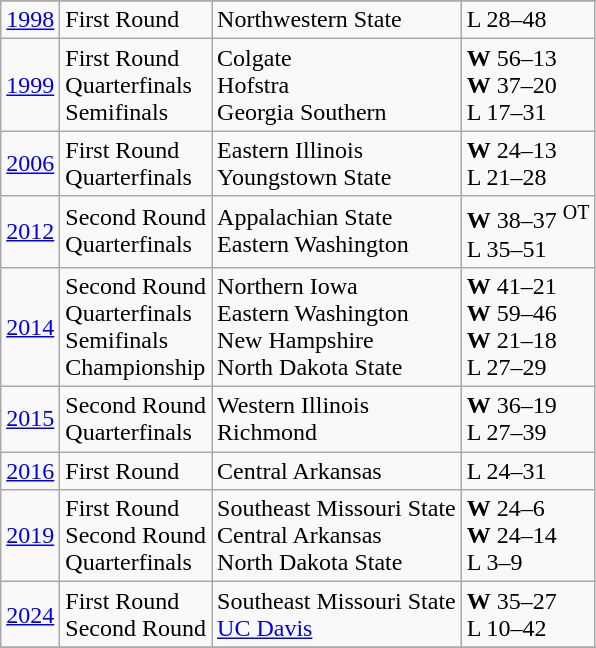<table class="wikitable">
<tr>
</tr>
<tr>
<td><a href='#'>1998</a></td>
<td>First Round</td>
<td>Northwestern State</td>
<td>L 28–48</td>
</tr>
<tr>
<td><a href='#'>1999</a></td>
<td>First Round<br>Quarterfinals<br>Semifinals</td>
<td>Colgate<br>Hofstra<br>Georgia Southern</td>
<td><strong>W</strong> 56–13<br><strong>W</strong> 37–20<br>L 17–31</td>
</tr>
<tr>
<td><a href='#'>2006</a></td>
<td>First Round<br>Quarterfinals</td>
<td>Eastern Illinois<br>Youngstown State</td>
<td><strong>W</strong> 24–13<br>L 21–28</td>
</tr>
<tr>
<td><a href='#'>2012</a></td>
<td>Second Round<br>Quarterfinals</td>
<td>Appalachian State<br>Eastern Washington</td>
<td><strong>W</strong> 38–37 <sup>OT</sup><br>L 35–51</td>
</tr>
<tr>
<td><a href='#'>2014</a></td>
<td>Second Round<br>Quarterfinals<br>Semifinals<br>Championship</td>
<td>Northern Iowa<br>Eastern Washington<br>New Hampshire<br>North Dakota State</td>
<td><strong>W</strong> 41–21<br><strong>W</strong> 59–46<br><strong>W</strong> 21–18<br>L 27–29</td>
</tr>
<tr>
<td><a href='#'>2015</a></td>
<td>Second Round<br>Quarterfinals</td>
<td>Western Illinois<br>Richmond</td>
<td><strong>W</strong> 36–19<br>L 27–39</td>
</tr>
<tr>
<td><a href='#'>2016</a></td>
<td>First Round</td>
<td>Central Arkansas</td>
<td>L 24–31</td>
</tr>
<tr>
<td><a href='#'>2019</a></td>
<td>First Round<br>Second Round<br>Quarterfinals</td>
<td>Southeast Missouri State<br>Central Arkansas<br>North Dakota State</td>
<td><strong>W</strong> 24–6<br><strong>W</strong> 24–14<br>L 3–9</td>
</tr>
<tr>
<td><a href='#'>2024</a></td>
<td>First Round<br>Second Round</td>
<td>Southeast Missouri State<br><a href='#'>UC Davis</a></td>
<td><strong>W</strong> 35–27<br>L 10–42</td>
</tr>
<tr>
</tr>
</table>
